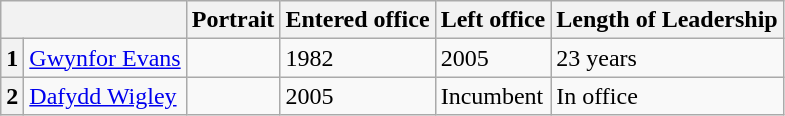<table class="wikitable">
<tr>
<th colspan=2></th>
<th>Portrait</th>
<th>Entered office</th>
<th>Left office</th>
<th>Length of Leadership</th>
</tr>
<tr>
<th>1</th>
<td><a href='#'>Gwynfor Evans</a></td>
<td></td>
<td>1982</td>
<td>2005</td>
<td>23 years</td>
</tr>
<tr>
<th>2</th>
<td><a href='#'>Dafydd Wigley</a></td>
<td></td>
<td>2005</td>
<td>Incumbent</td>
<td>In office</td>
</tr>
</table>
